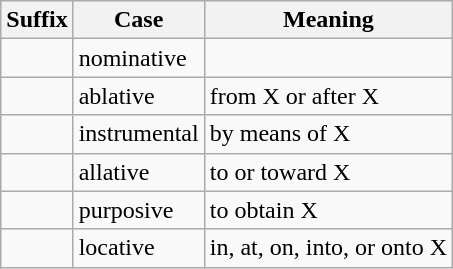<table class="wikitable">
<tr>
<th>Suffix</th>
<th>Case</th>
<th>Meaning</th>
</tr>
<tr>
<td></td>
<td>nominative</td>
</tr>
<tr>
<td></td>
<td>ablative</td>
<td>from X or after X</td>
</tr>
<tr>
<td></td>
<td>instrumental</td>
<td>by means of X</td>
</tr>
<tr>
<td></td>
<td>allative</td>
<td>to or toward X</td>
</tr>
<tr>
<td></td>
<td>purposive</td>
<td>to obtain X</td>
</tr>
<tr>
<td></td>
<td>locative</td>
<td>in, at, on, into, or onto X</td>
</tr>
</table>
